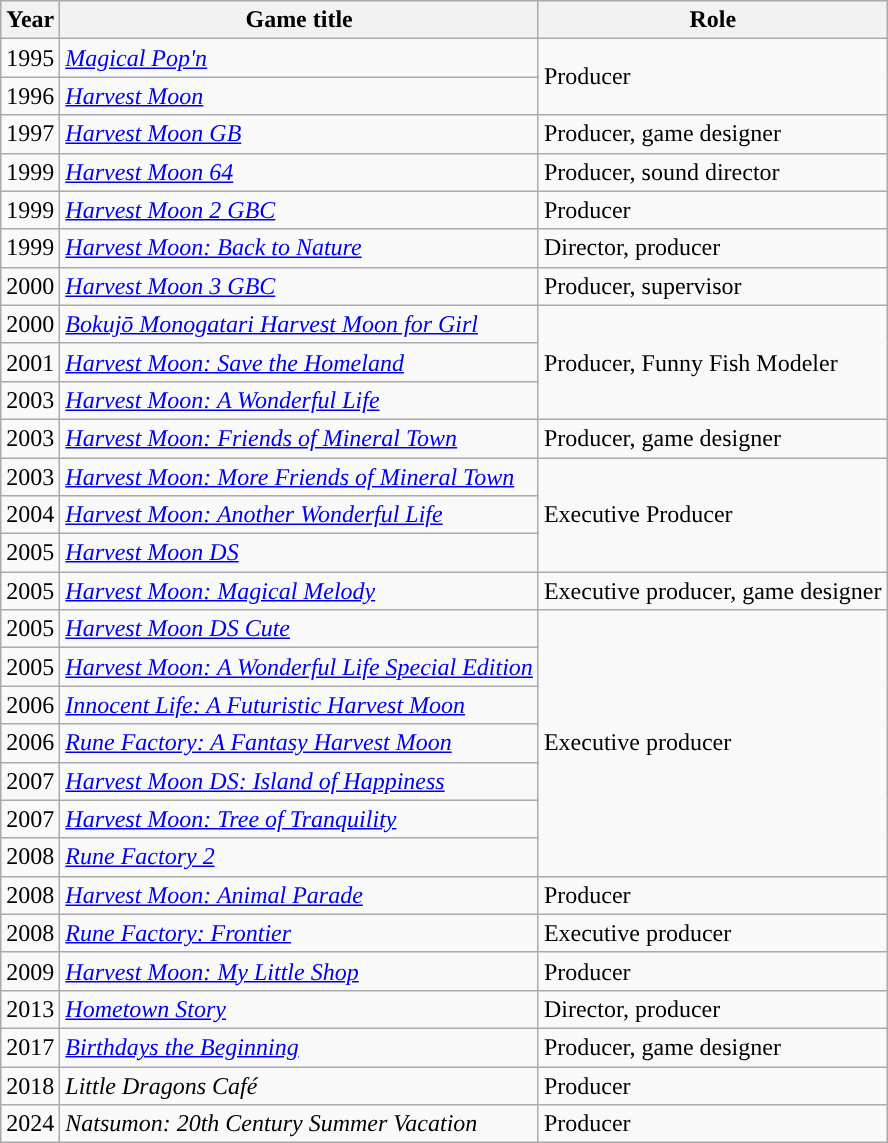<table class="wikitable sortable" style="border:none; margin:0;">
<tr valign="bottom">
<th scope="col">Year</th>
<th scope="col">Game title</th>
<th scope="col">Role</th>
</tr>
<tr>
<td>1995</td>
<td><em><a href='#'>Magical Pop'n</a></em></td>
<td rowspan="2">Producer</td>
</tr>
<tr>
<td>1996</td>
<td><em><a href='#'>Harvest Moon</a></em></td>
</tr>
<tr>
<td>1997</td>
<td><em><a href='#'>Harvest Moon GB</a></em></td>
<td>Producer, game designer</td>
</tr>
<tr>
<td>1999</td>
<td><em><a href='#'>Harvest Moon 64</a></em></td>
<td>Producer, sound director</td>
</tr>
<tr>
<td>1999</td>
<td><em><a href='#'>Harvest Moon 2 GBC</a></em></td>
<td>Producer</td>
</tr>
<tr>
<td>1999</td>
<td><em><a href='#'>Harvest Moon: Back to Nature</a></em></td>
<td>Director, producer</td>
</tr>
<tr>
<td>2000</td>
<td><em><a href='#'>Harvest Moon 3 GBC</a></em></td>
<td>Producer, supervisor</td>
</tr>
<tr>
<td>2000</td>
<td><em><a href='#'>Bokujō Monogatari Harvest Moon for Girl</a></em></td>
<td rowspan="3">Producer, Funny Fish Modeler</td>
</tr>
<tr>
<td>2001</td>
<td><em><a href='#'>Harvest Moon: Save the Homeland</a></em></td>
</tr>
<tr>
<td>2003</td>
<td><em><a href='#'>Harvest Moon: A Wonderful Life</a></em></td>
</tr>
<tr>
<td>2003</td>
<td><em><a href='#'>Harvest Moon: Friends of Mineral Town</a></em></td>
<td>Producer, game designer</td>
</tr>
<tr>
<td>2003</td>
<td><em><a href='#'>Harvest Moon: More Friends of Mineral Town</a></em></td>
<td rowspan="3">Executive Producer</td>
</tr>
<tr>
<td>2004</td>
<td><em><a href='#'>Harvest Moon: Another Wonderful Life</a></em></td>
</tr>
<tr>
<td>2005</td>
<td><em><a href='#'>Harvest Moon DS</a></em></td>
</tr>
<tr>
<td>2005</td>
<td><em><a href='#'>Harvest Moon: Magical Melody</a></em></td>
<td>Executive producer, game designer</td>
</tr>
<tr>
<td>2005</td>
<td><em><a href='#'>Harvest Moon DS Cute</a></em></td>
<td rowspan="7">Executive producer</td>
</tr>
<tr>
<td>2005</td>
<td><em><a href='#'>Harvest Moon: A Wonderful Life Special Edition</a></em></td>
</tr>
<tr>
<td>2006</td>
<td><em><a href='#'>Innocent Life: A Futuristic Harvest Moon</a></em></td>
</tr>
<tr>
<td>2006</td>
<td><em><a href='#'>Rune Factory: A Fantasy Harvest Moon</a></em></td>
</tr>
<tr>
<td>2007</td>
<td><em><a href='#'>Harvest Moon DS: Island of Happiness</a></em></td>
</tr>
<tr>
<td>2007</td>
<td><em><a href='#'>Harvest Moon: Tree of Tranquility</a></em></td>
</tr>
<tr>
<td>2008</td>
<td><em><a href='#'>Rune Factory 2</a></em></td>
</tr>
<tr>
<td>2008</td>
<td><em><a href='#'>Harvest Moon: Animal Parade</a></em></td>
<td>Producer</td>
</tr>
<tr>
<td>2008</td>
<td><em><a href='#'>Rune Factory: Frontier</a></em></td>
<td>Executive producer</td>
</tr>
<tr>
<td>2009</td>
<td><em><a href='#'>Harvest Moon: My Little Shop</a></em></td>
<td>Producer</td>
</tr>
<tr>
<td>2013</td>
<td><em><a href='#'>Hometown Story</a></em></td>
<td>Director, producer</td>
</tr>
<tr>
<td>2017</td>
<td><em><a href='#'>Birthdays the Beginning</a></em></td>
<td>Producer, game designer</td>
</tr>
<tr>
<td>2018</td>
<td><em>Little Dragons Café</em></td>
<td>Producer</td>
</tr>
<tr>
<td>2024</td>
<td><em>Natsumon: 20th Century Summer Vacation</em></td>
<td>Producer</td>
</tr>
<tr>
</tr>
</table>
